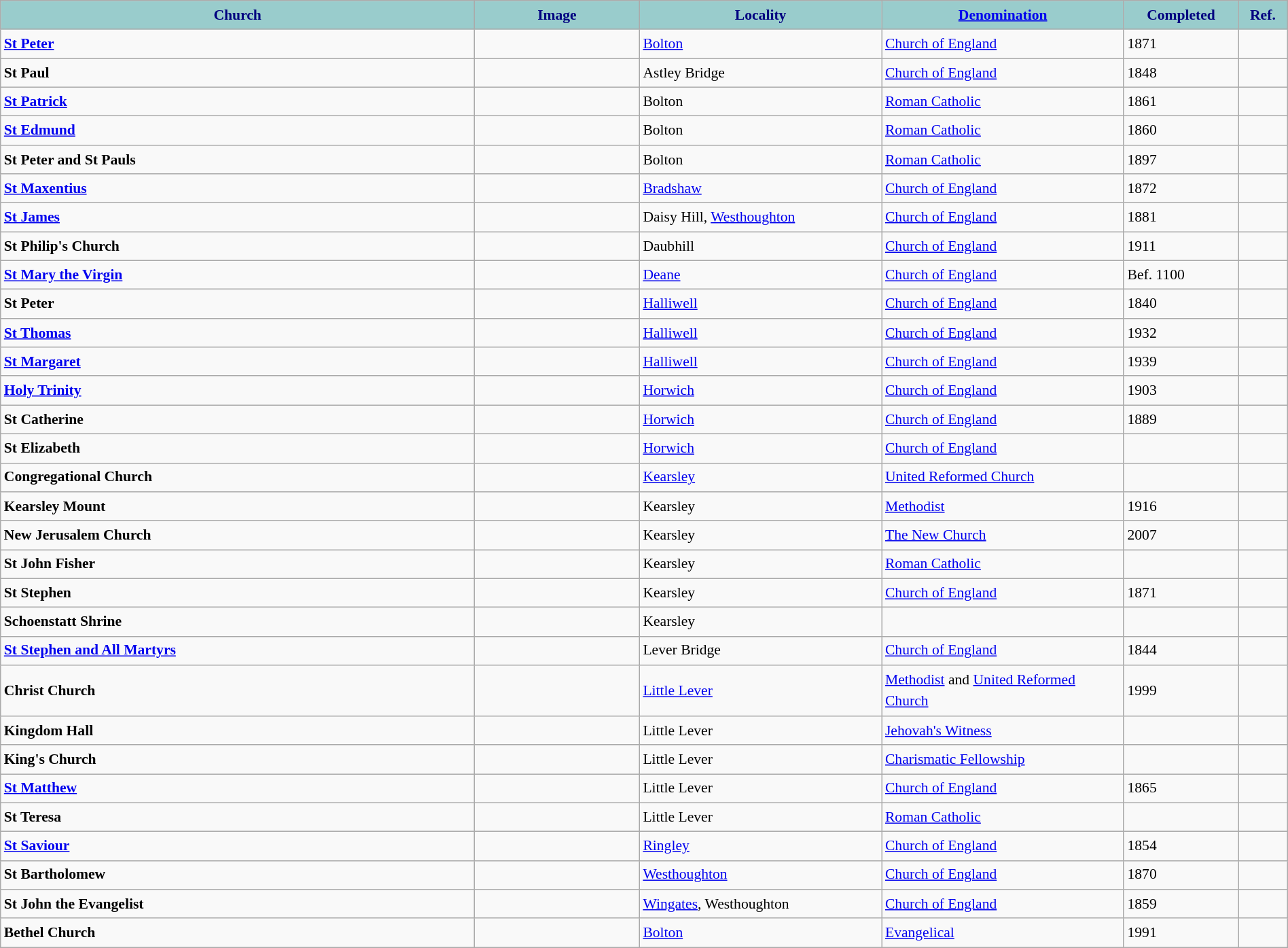<table class="wikitable sortable" style="font-size:90%; width:100%; border:0; text-align:left; line-height:150%;">
<tr>
<th style="background:#9cc; color:navy; width:300px;">Church</th>
<th style="background:#9cc; color:navy; width:100px;">Image</th>
<th style="background:#9cc; color:navy; width:150px;">Locality</th>
<th style="background:#9cc; color:navy; width:150px;"><a href='#'>Denomination</a></th>
<th style="background:#9cc; color:navy; width:35px;">Completed</th>
<th class="unsortable" style="background:#9cc; color:navy; width:10px;">Ref.</th>
</tr>
<tr>
<td><strong><a href='#'>St Peter</a> </strong></td>
<td></td>
<td><a href='#'>Bolton</a></td>
<td><a href='#'>Church of England</a></td>
<td>1871</td>
<td></td>
</tr>
<tr>
<td><strong>St Paul</strong></td>
<td></td>
<td>Astley Bridge</td>
<td><a href='#'>Church of England</a></td>
<td>1848</td>
<td></td>
</tr>
<tr>
<td><strong><a href='#'>St Patrick</a></strong></td>
<td></td>
<td>Bolton</td>
<td><a href='#'>Roman Catholic</a></td>
<td>1861</td>
<td></td>
</tr>
<tr>
<td><strong><a href='#'>St Edmund</a></strong></td>
<td></td>
<td>Bolton</td>
<td><a href='#'>Roman Catholic</a></td>
<td>1860</td>
<td></td>
</tr>
<tr>
<td><strong>St Peter and St Pauls</strong></td>
<td></td>
<td>Bolton</td>
<td><a href='#'>Roman Catholic</a></td>
<td>1897</td>
<td></td>
</tr>
<tr>
<td><strong><a href='#'>St Maxentius</a></strong></td>
<td></td>
<td><a href='#'>Bradshaw</a></td>
<td><a href='#'>Church of England</a></td>
<td>1872</td>
<td></td>
</tr>
<tr>
<td><strong><a href='#'>St James</a></strong></td>
<td></td>
<td>Daisy Hill, <a href='#'>Westhoughton</a></td>
<td><a href='#'>Church of England</a></td>
<td>1881</td>
<td></td>
</tr>
<tr>
<td><strong>St Philip's Church</strong></td>
<td></td>
<td>Daubhill</td>
<td><a href='#'>Church of England</a></td>
<td>1911</td>
<td></td>
</tr>
<tr>
<td><strong><a href='#'>St Mary the Virgin</a></strong></td>
<td></td>
<td><a href='#'>Deane</a></td>
<td><a href='#'>Church of England</a></td>
<td>Bef. 1100</td>
<td></td>
</tr>
<tr>
<td><strong>St Peter</strong></td>
<td></td>
<td><a href='#'>Halliwell</a></td>
<td><a href='#'>Church of England</a></td>
<td>1840</td>
<td></td>
</tr>
<tr>
<td><strong><a href='#'>St Thomas</a></strong></td>
<td></td>
<td><a href='#'>Halliwell</a></td>
<td><a href='#'>Church of England</a></td>
<td>1932</td>
<td></td>
</tr>
<tr>
<td><strong><a href='#'>St Margaret</a></strong></td>
<td></td>
<td><a href='#'>Halliwell</a></td>
<td><a href='#'>Church of England</a></td>
<td>1939</td>
<td></td>
</tr>
<tr>
<td><strong><a href='#'>Holy Trinity</a></strong></td>
<td></td>
<td><a href='#'>Horwich</a></td>
<td><a href='#'>Church of England</a></td>
<td>1903</td>
<td></td>
</tr>
<tr>
<td><strong>St Catherine</strong></td>
<td></td>
<td><a href='#'>Horwich</a></td>
<td><a href='#'>Church of England</a></td>
<td>1889</td>
<td></td>
</tr>
<tr>
<td><strong>St Elizabeth</strong></td>
<td></td>
<td><a href='#'>Horwich</a></td>
<td><a href='#'>Church of England</a></td>
<td></td>
<td></td>
</tr>
<tr>
<td><strong>Congregational Church</strong></td>
<td></td>
<td><a href='#'>Kearsley</a></td>
<td><a href='#'>United Reformed Church</a></td>
<td></td>
<td></td>
</tr>
<tr>
<td><strong>Kearsley Mount</strong></td>
<td></td>
<td>Kearsley</td>
<td><a href='#'>Methodist</a></td>
<td>1916</td>
<td></td>
</tr>
<tr>
<td><strong>New Jerusalem Church</strong></td>
<td></td>
<td>Kearsley</td>
<td><a href='#'>The New Church</a></td>
<td>2007</td>
<td></td>
</tr>
<tr>
<td><strong>St John Fisher</strong></td>
<td></td>
<td>Kearsley</td>
<td><a href='#'>Roman Catholic</a></td>
<td></td>
<td></td>
</tr>
<tr>
<td><strong>St Stephen</strong></td>
<td></td>
<td>Kearsley</td>
<td><a href='#'>Church of England</a></td>
<td>1871</td>
<td></td>
</tr>
<tr>
<td><strong>Schoenstatt Shrine</strong></td>
<td></td>
<td>Kearsley</td>
<td></td>
<td></td>
<td></td>
</tr>
<tr>
<td><strong><a href='#'>St Stephen and All Martyrs</a></strong></td>
<td></td>
<td>Lever Bridge</td>
<td><a href='#'>Church of England</a></td>
<td>1844</td>
<td></td>
</tr>
<tr>
<td><strong>Christ Church</strong></td>
<td></td>
<td><a href='#'>Little Lever</a></td>
<td><a href='#'>Methodist</a> and <a href='#'>United Reformed Church</a></td>
<td>1999</td>
<td></td>
</tr>
<tr>
<td><strong>Kingdom Hall</strong></td>
<td></td>
<td>Little Lever</td>
<td><a href='#'>Jehovah's Witness</a></td>
<td></td>
<td></td>
</tr>
<tr>
<td><strong>King's Church</strong></td>
<td></td>
<td>Little Lever</td>
<td><a href='#'>Charismatic Fellowship</a></td>
<td></td>
<td></td>
</tr>
<tr>
<td><strong><a href='#'>St Matthew</a></strong></td>
<td></td>
<td>Little Lever</td>
<td><a href='#'>Church of England</a></td>
<td>1865</td>
<td></td>
</tr>
<tr>
<td><strong>St Teresa</strong></td>
<td></td>
<td>Little Lever</td>
<td><a href='#'>Roman Catholic</a></td>
<td></td>
<td></td>
</tr>
<tr>
<td><strong><a href='#'>St Saviour</a></strong></td>
<td></td>
<td><a href='#'>Ringley</a></td>
<td><a href='#'>Church of England</a></td>
<td>1854</td>
<td></td>
</tr>
<tr>
<td><strong>St Bartholomew</strong></td>
<td></td>
<td><a href='#'>Westhoughton</a></td>
<td><a href='#'>Church of England</a></td>
<td>1870</td>
<td></td>
</tr>
<tr>
<td><strong>St John the Evangelist</strong></td>
<td></td>
<td><a href='#'>Wingates</a>, Westhoughton</td>
<td><a href='#'>Church of England</a></td>
<td>1859</td>
<td></td>
</tr>
<tr>
<td><strong>Bethel Church</strong></td>
<td></td>
<td><a href='#'>Bolton</a></td>
<td><a href='#'>Evangelical</a></td>
<td>1991</td>
<td></td>
</tr>
</table>
